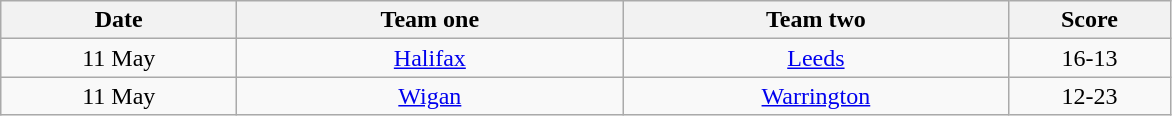<table class="wikitable" style="text-align: center">
<tr>
<th width=150>Date</th>
<th width=250>Team one</th>
<th width=250>Team two</th>
<th width=100>Score</th>
</tr>
<tr>
<td>11 May</td>
<td><a href='#'>Halifax</a></td>
<td><a href='#'>Leeds</a></td>
<td>16-13</td>
</tr>
<tr>
<td>11 May</td>
<td><a href='#'>Wigan</a></td>
<td><a href='#'>Warrington</a></td>
<td>12-23</td>
</tr>
</table>
